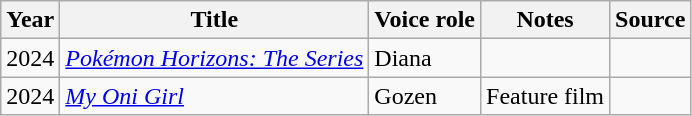<table class="wikitable sortable plainrowheaders">
<tr>
<th>Year</th>
<th>Title</th>
<th>Voice role</th>
<th class="unsortable">Notes</th>
<th class="unsortable">Source</th>
</tr>
<tr>
<td>2024</td>
<td><em><a href='#'>Pokémon Horizons: The Series</a></em></td>
<td>Diana</td>
<td></td>
<td></td>
</tr>
<tr>
<td>2024</td>
<td><em><a href='#'>My Oni Girl</a></em></td>
<td>Gozen</td>
<td>Feature film</td>
<td></td>
</tr>
</table>
